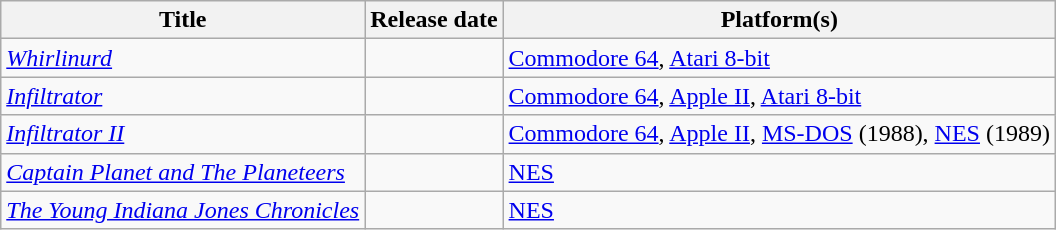<table class="wikitable plainrowheaders">
<tr>
<th scope="col">Title</th>
<th scope="col">Release date</th>
<th scope="col">Platform(s)</th>
</tr>
<tr>
<td><em><a href='#'>Whirlinurd</a></em></td>
<td></td>
<td><a href='#'>Commodore 64</a>, <a href='#'>Atari 8-bit</a></td>
</tr>
<tr>
<td><em><a href='#'>Infiltrator</a></em></td>
<td></td>
<td><a href='#'>Commodore 64</a>, <a href='#'>Apple II</a>, <a href='#'>Atari 8-bit</a></td>
</tr>
<tr>
<td><em><a href='#'>Infiltrator II</a></em></td>
<td></td>
<td><a href='#'>Commodore 64</a>, <a href='#'>Apple II</a>, <a href='#'>MS-DOS</a> (1988), <a href='#'>NES</a> (1989)</td>
</tr>
<tr>
<td><em><a href='#'>Captain Planet and The Planeteers</a></em></td>
<td></td>
<td><a href='#'>NES</a></td>
</tr>
<tr>
<td><em><a href='#'>The Young Indiana Jones Chronicles</a></em></td>
<td></td>
<td><a href='#'>NES</a></td>
</tr>
</table>
